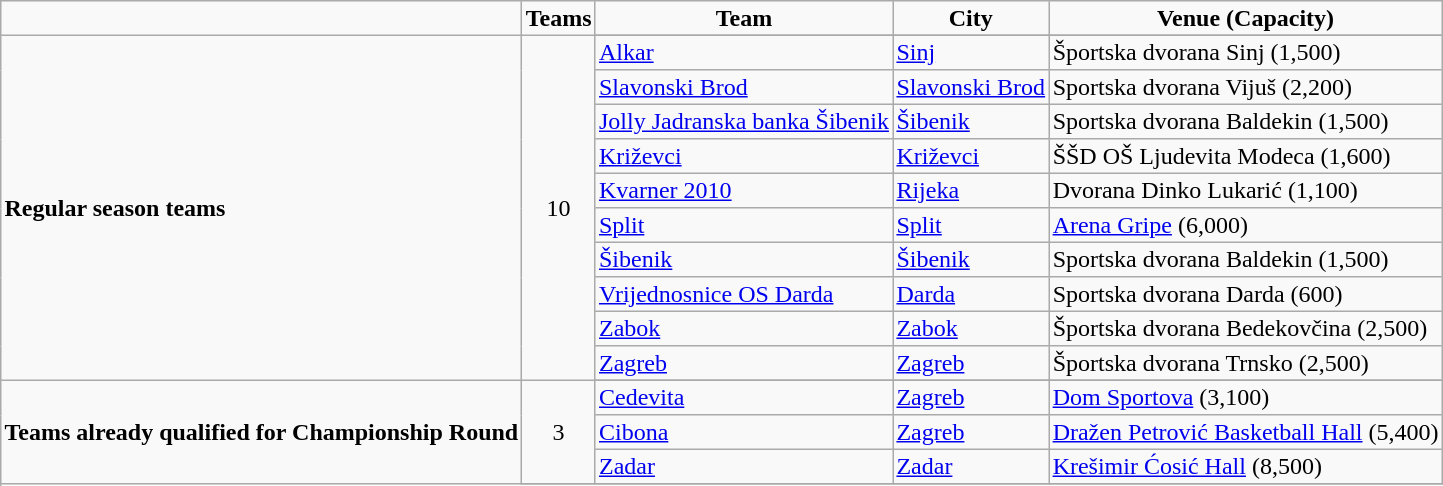<table border="1" cellpadding="2" cellspacing="0" style="margin-left:0.5em;background: #F9F9F9; border: 1px #AAA solid;border-collapse: collapse;">
<tr>
<th rowspan=1></th>
<th colspan=1>Teams</th>
<th rowspan=1>Team</th>
<th rowspan=1>City</th>
<th rowspan=1>Venue (Capacity)</th>
</tr>
<tr>
<td rowspan=11><strong>Regular season teams</strong></td>
<td align=center rowspan=11>10</td>
</tr>
<tr>
<td><a href='#'>Alkar</a></td>
<td><a href='#'>Sinj</a></td>
<td>Športska dvorana Sinj (1,500)</td>
</tr>
<tr>
<td><a href='#'>Slavonski Brod</a></td>
<td><a href='#'>Slavonski Brod</a></td>
<td>Sportska dvorana Vijuš (2,200)</td>
</tr>
<tr>
<td><a href='#'>Jolly Jadranska banka Šibenik</a></td>
<td><a href='#'>Šibenik</a></td>
<td>Sportska dvorana Baldekin (1,500)</td>
</tr>
<tr>
<td><a href='#'>Križevci</a></td>
<td><a href='#'>Križevci</a></td>
<td>ŠŠD OŠ Ljudevita Modeca (1,600)</td>
</tr>
<tr>
<td><a href='#'>Kvarner 2010</a></td>
<td><a href='#'>Rijeka</a></td>
<td>Dvorana Dinko Lukarić (1,100)</td>
</tr>
<tr>
<td><a href='#'>Split</a></td>
<td><a href='#'>Split</a></td>
<td><a href='#'>Arena Gripe</a> (6,000)</td>
</tr>
<tr>
<td><a href='#'>Šibenik</a></td>
<td><a href='#'>Šibenik</a></td>
<td>Sportska dvorana Baldekin (1,500)</td>
</tr>
<tr>
<td><a href='#'>Vrijednosnice OS Darda</a></td>
<td><a href='#'>Darda</a></td>
<td>Sportska dvorana Darda (600)</td>
</tr>
<tr>
<td><a href='#'>Zabok</a></td>
<td><a href='#'>Zabok</a></td>
<td>Športska dvorana Bedekovčina (2,500)</td>
</tr>
<tr>
<td><a href='#'>Zagreb</a></td>
<td><a href='#'>Zagreb</a></td>
<td>Športska dvorana Trnsko (2,500)</td>
</tr>
<tr>
<td rowspan=5><strong>Teams already qualified for Championship Round</strong></td>
<td align=center rowspan=4>3</td>
</tr>
<tr>
<td><a href='#'>Cedevita</a></td>
<td><a href='#'>Zagreb</a></td>
<td><a href='#'>Dom Sportova</a> (3,100)</td>
</tr>
<tr>
<td><a href='#'>Cibona</a></td>
<td><a href='#'>Zagreb</a></td>
<td><a href='#'>Dražen Petrović Basketball Hall</a> (5,400)</td>
</tr>
<tr>
<td><a href='#'>Zadar</a></td>
<td><a href='#'>Zadar</a></td>
<td><a href='#'>Krešimir Ćosić Hall</a> (8,500)</td>
</tr>
<tr>
</tr>
</table>
